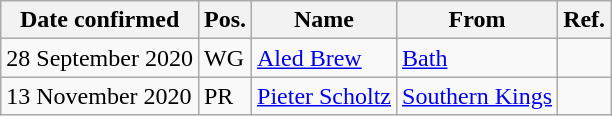<table class="wikitable">
<tr>
<th>Date confirmed</th>
<th>Pos.</th>
<th>Name</th>
<th>From</th>
<th>Ref.</th>
</tr>
<tr>
<td>28 September 2020</td>
<td>WG</td>
<td> <a href='#'>Aled Brew</a></td>
<td> <a href='#'>Bath</a></td>
<td></td>
</tr>
<tr>
<td>13 November 2020</td>
<td>PR</td>
<td> <a href='#'>Pieter Scholtz</a></td>
<td> <a href='#'>Southern Kings</a></td>
<td></td>
</tr>
</table>
